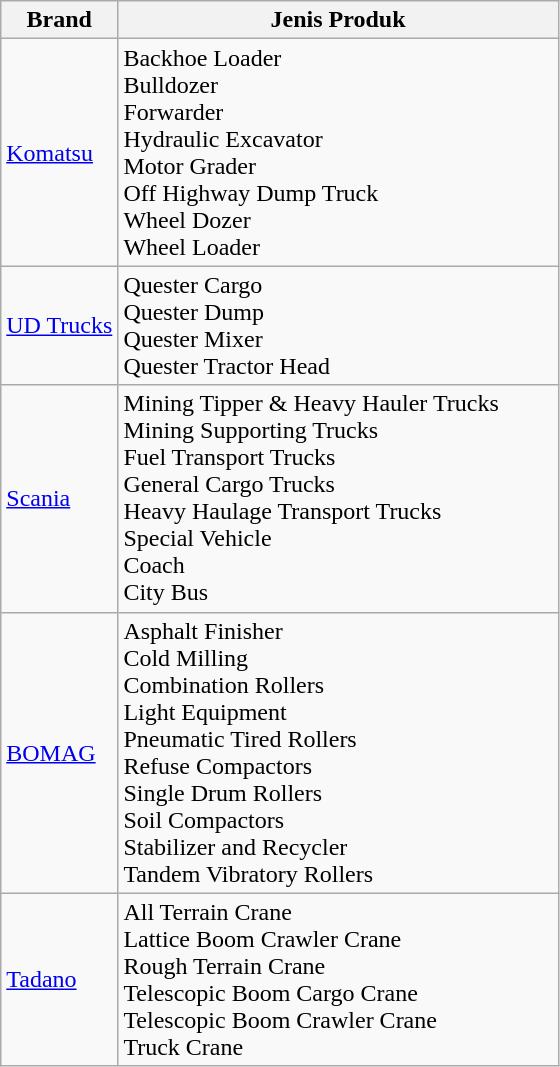<table class="wikitable">
<tr>
<th>Brand</th>
<th>Jenis Produk</th>
</tr>
<tr>
<td><a href='#'>Komatsu</a></td>
<td>Backhoe Loader         <br>Bulldozer<br>Forwarder<br>Hydraulic Excavator<br>Motor Grader<br>Off Highway Dump Truck<br>Wheel Dozer<br>Wheel Loader</td>
</tr>
<tr>
<td><a href='#'>UD Trucks</a></td>
<td>Quester Cargo<br>Quester Dump<br>Quester Mixer<br>Quester Tractor Head</td>
</tr>
<tr>
<td><a href='#'>Scania</a></td>
<td>Mining Tipper & Heavy Hauler Trucks         <br>Mining Supporting Trucks<br>Fuel Transport Trucks<br>General Cargo Trucks         <br>Heavy Haulage Transport Trucks<br>Special Vehicle<br>Coach<br>City Bus</td>
</tr>
<tr>
<td><a href='#'>BOMAG</a></td>
<td>Asphalt Finisher                 <br>Cold Milling<br>Combination Rollers           <br>Light Equipment<br>Pneumatic Tired Rollers      <br>Refuse Compactors<br>Single Drum Rollers<br>Soil Compactors<br>Stabilizer and Recycler<br>Tandem Vibratory Rollers</td>
</tr>
<tr>
<td><a href='#'>Tadano</a></td>
<td>All Terrain Crane<br>Lattice Boom Crawler Crane<br>Rough Terrain Crane<br>Telescopic Boom Cargo Crane<br>Telescopic Boom Crawler Crane<br>Truck Crane</td>
</tr>
</table>
